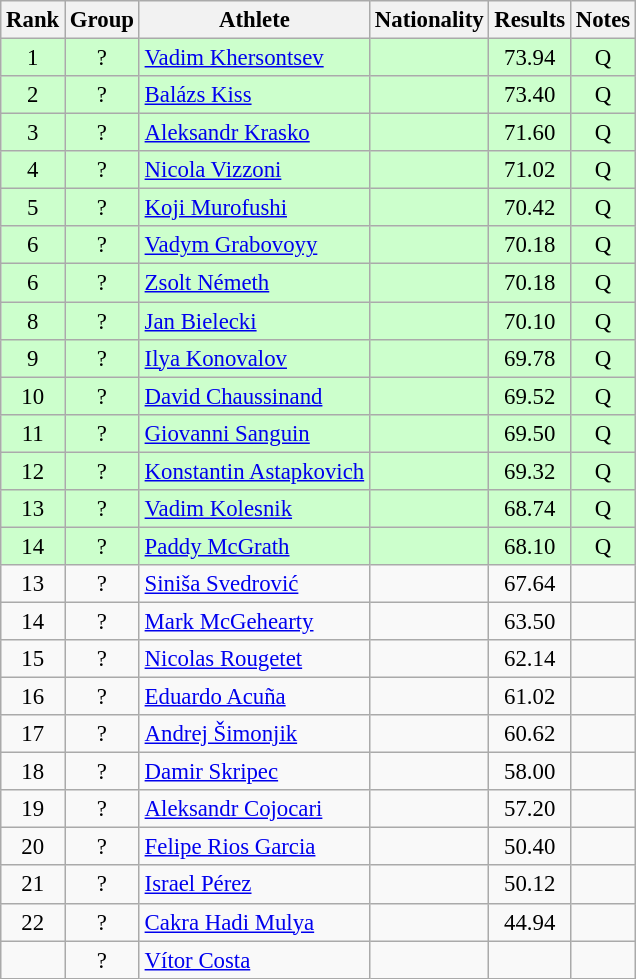<table class="wikitable sortable" style="text-align:center;font-size:95%">
<tr>
<th>Rank</th>
<th>Group</th>
<th>Athlete</th>
<th>Nationality</th>
<th>Results</th>
<th>Notes</th>
</tr>
<tr bgcolor=ccffcc>
<td>1</td>
<td>?</td>
<td align="left"><a href='#'>Vadim Khersontsev</a></td>
<td align=left></td>
<td>73.94</td>
<td>Q</td>
</tr>
<tr bgcolor=ccffcc>
<td>2</td>
<td>?</td>
<td align="left"><a href='#'>Balázs Kiss</a></td>
<td align=left></td>
<td>73.40</td>
<td>Q</td>
</tr>
<tr bgcolor=ccffcc>
<td>3</td>
<td>?</td>
<td align="left"><a href='#'>Aleksandr Krasko</a></td>
<td align=left></td>
<td>71.60</td>
<td>Q</td>
</tr>
<tr bgcolor=ccffcc>
<td>4</td>
<td>?</td>
<td align="left"><a href='#'>Nicola Vizzoni</a></td>
<td align=left></td>
<td>71.02</td>
<td>Q</td>
</tr>
<tr bgcolor=ccffcc>
<td>5</td>
<td>?</td>
<td align="left"><a href='#'>Koji Murofushi</a></td>
<td align=left></td>
<td>70.42</td>
<td>Q</td>
</tr>
<tr bgcolor=ccffcc>
<td>6</td>
<td>?</td>
<td align="left"><a href='#'>Vadym Grabovoyy</a></td>
<td align=left></td>
<td>70.18</td>
<td>Q</td>
</tr>
<tr bgcolor=ccffcc>
<td>6</td>
<td>?</td>
<td align="left"><a href='#'>Zsolt Németh</a></td>
<td align=left></td>
<td>70.18</td>
<td>Q</td>
</tr>
<tr bgcolor=ccffcc>
<td>8</td>
<td>?</td>
<td align="left"><a href='#'>Jan Bielecki</a></td>
<td align=left></td>
<td>70.10</td>
<td>Q</td>
</tr>
<tr bgcolor=ccffcc>
<td>9</td>
<td>?</td>
<td align="left"><a href='#'>Ilya Konovalov</a></td>
<td align=left></td>
<td>69.78</td>
<td>Q</td>
</tr>
<tr bgcolor=ccffcc>
<td>10</td>
<td>?</td>
<td align="left"><a href='#'>David Chaussinand</a></td>
<td align=left></td>
<td>69.52</td>
<td>Q</td>
</tr>
<tr bgcolor=ccffcc>
<td>11</td>
<td>?</td>
<td align="left"><a href='#'>Giovanni Sanguin</a></td>
<td align=left></td>
<td>69.50</td>
<td>Q</td>
</tr>
<tr bgcolor=ccffcc>
<td>12</td>
<td>?</td>
<td align="left"><a href='#'>Konstantin Astapkovich</a></td>
<td align=left></td>
<td>69.32</td>
<td>Q</td>
</tr>
<tr bgcolor=ccffcc>
<td>13</td>
<td>?</td>
<td align="left"><a href='#'>Vadim Kolesnik</a></td>
<td align=left></td>
<td>68.74</td>
<td>Q</td>
</tr>
<tr bgcolor=ccffcc>
<td>14</td>
<td>?</td>
<td align="left"><a href='#'>Paddy McGrath</a></td>
<td align=left></td>
<td>68.10</td>
<td>Q</td>
</tr>
<tr>
<td>13</td>
<td>?</td>
<td align="left"><a href='#'>Siniša Svedrović</a></td>
<td align=left></td>
<td>67.64</td>
<td></td>
</tr>
<tr>
<td>14</td>
<td>?</td>
<td align="left"><a href='#'>Mark McGehearty</a></td>
<td align=left></td>
<td>63.50</td>
<td></td>
</tr>
<tr>
<td>15</td>
<td>?</td>
<td align="left"><a href='#'>Nicolas Rougetet</a></td>
<td align=left></td>
<td>62.14</td>
<td></td>
</tr>
<tr>
<td>16</td>
<td>?</td>
<td align="left"><a href='#'>Eduardo Acuña</a></td>
<td align=left></td>
<td>61.02</td>
<td></td>
</tr>
<tr>
<td>17</td>
<td>?</td>
<td align="left"><a href='#'>Andrej Šimonjik</a></td>
<td align=left></td>
<td>60.62</td>
<td></td>
</tr>
<tr>
<td>18</td>
<td>?</td>
<td align="left"><a href='#'>Damir Skripec</a></td>
<td align=left></td>
<td>58.00</td>
<td></td>
</tr>
<tr>
<td>19</td>
<td>?</td>
<td align="left"><a href='#'>Aleksandr Cojocari</a></td>
<td align=left></td>
<td>57.20</td>
<td></td>
</tr>
<tr>
<td>20</td>
<td>?</td>
<td align="left"><a href='#'>Felipe Rios Garcia</a></td>
<td align=left></td>
<td>50.40</td>
<td></td>
</tr>
<tr>
<td>21</td>
<td>?</td>
<td align="left"><a href='#'>Israel Pérez</a></td>
<td align=left></td>
<td>50.12</td>
<td></td>
</tr>
<tr>
<td>22</td>
<td>?</td>
<td align="left"><a href='#'>Cakra Hadi Mulya</a></td>
<td align=left></td>
<td>44.94</td>
<td></td>
</tr>
<tr>
<td></td>
<td>?</td>
<td align="left"><a href='#'>Vítor Costa</a></td>
<td align=left></td>
<td></td>
<td></td>
</tr>
</table>
